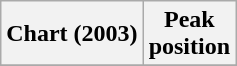<table class="wikitable">
<tr>
<th>Chart (2003)</th>
<th>Peak<br>position</th>
</tr>
<tr>
</tr>
</table>
